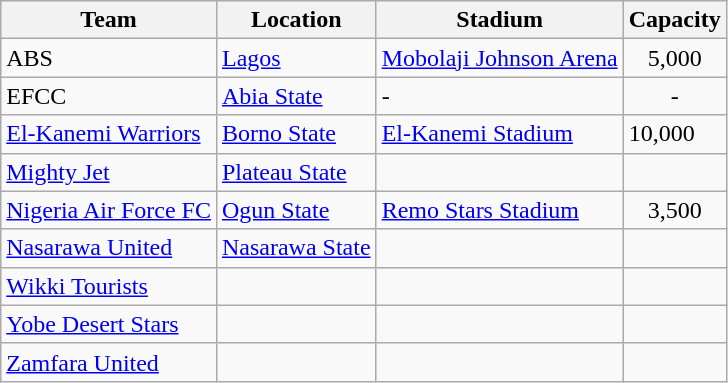<table class="wikitable sortable">
<tr>
<th>Team</th>
<th>Location</th>
<th>Stadium</th>
<th>Capacity</th>
</tr>
<tr>
<td>ABS</td>
<td><a href='#'>Lagos</a></td>
<td><a href='#'>Mobolaji Johnson Arena</a></td>
<td align="center">5,000</td>
</tr>
<tr>
<td>EFCC</td>
<td><a href='#'>Abia State</a></td>
<td>-</td>
<td align="center">-</td>
</tr>
<tr>
<td><a href='#'>El-Kanemi Warriors</a></td>
<td><a href='#'>Borno State</a></td>
<td><a href='#'>El-Kanemi Stadium</a></td>
<td>10,000</td>
</tr>
<tr>
<td><a href='#'>Mighty Jet</a></td>
<td><a href='#'>Plateau State</a></td>
<td></td>
<td></td>
</tr>
<tr>
<td><a href='#'>Nigeria Air Force FC</a></td>
<td><a href='#'>Ogun State</a></td>
<td><a href='#'>Remo Stars Stadium</a></td>
<td align="center">3,500</td>
</tr>
<tr>
<td><a href='#'>Nasarawa United</a></td>
<td><a href='#'>Nasarawa State</a></td>
<td></td>
<td></td>
</tr>
<tr>
<td><a href='#'>Wikki Tourists</a></td>
<td></td>
<td></td>
<td></td>
</tr>
<tr>
<td><a href='#'>Yobe Desert Stars</a></td>
<td></td>
<td></td>
<td></td>
</tr>
<tr>
<td><a href='#'>Zamfara United</a></td>
<td></td>
<td></td>
<td></td>
</tr>
</table>
